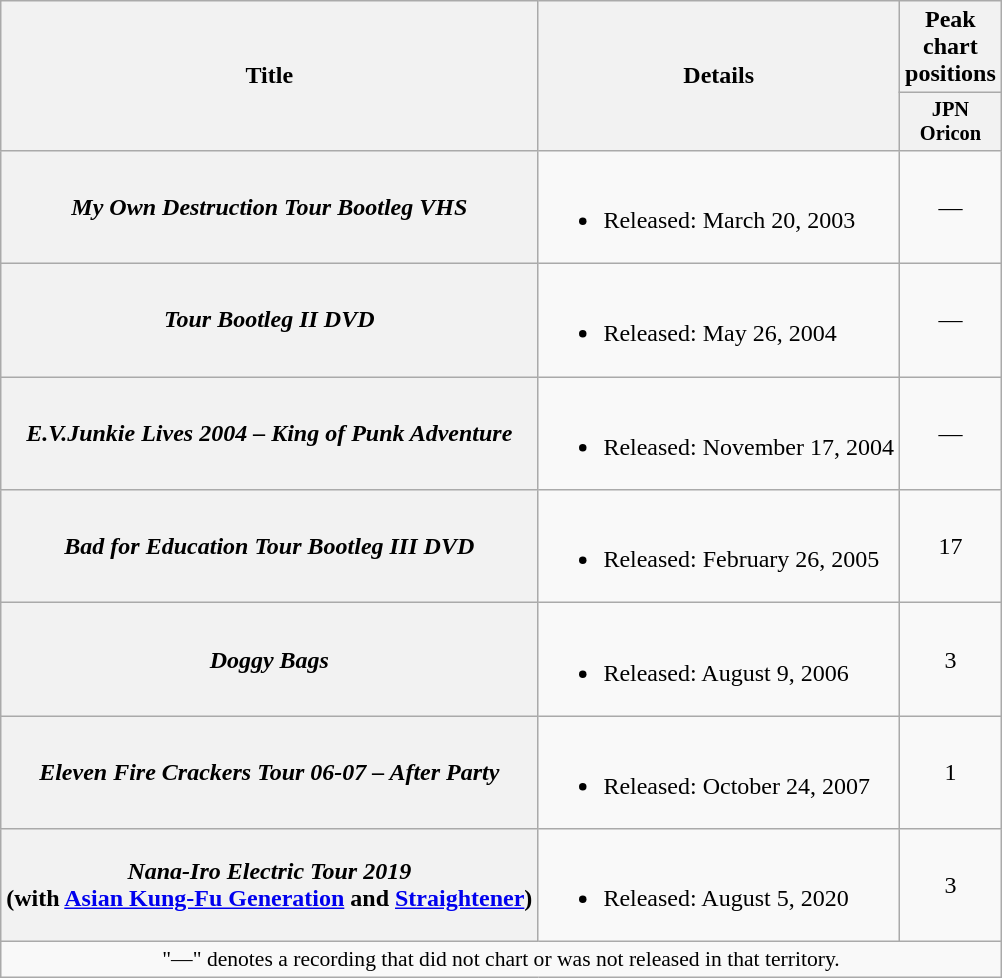<table class="wikitable plainrowheaders">
<tr>
<th scope="col" rowspan="2">Title</th>
<th scope="col" rowspan="2">Details</th>
<th scope="col">Peak chart positions</th>
</tr>
<tr>
<th scope="col" style="width:4em;font-size:85%">JPN<br>Oricon<br></th>
</tr>
<tr>
<th scope="row"><em>My Own Destruction Tour Bootleg VHS</em></th>
<td><br><ul><li>Released: March 20, 2003</li></ul></td>
<td style="text-align:center;">—</td>
</tr>
<tr>
<th scope="row"><em> Tour Bootleg II DVD</em></th>
<td><br><ul><li>Released: May 26, 2004</li></ul></td>
<td style="text-align:center;">—</td>
</tr>
<tr>
<th scope="row"><em>E.V.Junkie Lives 2004 – King of Punk Adventure</em></th>
<td><br><ul><li>Released: November 17, 2004</li></ul></td>
<td style="text-align:center;">—</td>
</tr>
<tr>
<th scope="row"><em>Bad for Education Tour Bootleg III DVD</em></th>
<td><br><ul><li>Released: February 26, 2005</li></ul></td>
<td style="text-align:center;">17</td>
</tr>
<tr>
<th scope="row"><em>Doggy Bags</em></th>
<td><br><ul><li>Released: August 9, 2006</li></ul></td>
<td style="text-align:center;">3</td>
</tr>
<tr>
<th scope="row"><em>Eleven Fire Crackers Tour 06-07 – After Party</em></th>
<td><br><ul><li>Released: October 24, 2007</li></ul></td>
<td style="text-align:center;">1</td>
</tr>
<tr>
<th scope="row"><em>Nana-Iro Electric Tour 2019</em><br>(with <a href='#'>Asian Kung-Fu Generation</a> and <a href='#'>Straightener</a>)</th>
<td><br><ul><li>Released: August 5, 2020</li></ul></td>
<td style="text-align:center;">3</td>
</tr>
<tr>
<td align="center" colspan="3" style="font-size:90%">"—" denotes a recording that did not chart or was not released in that territory.</td>
</tr>
</table>
